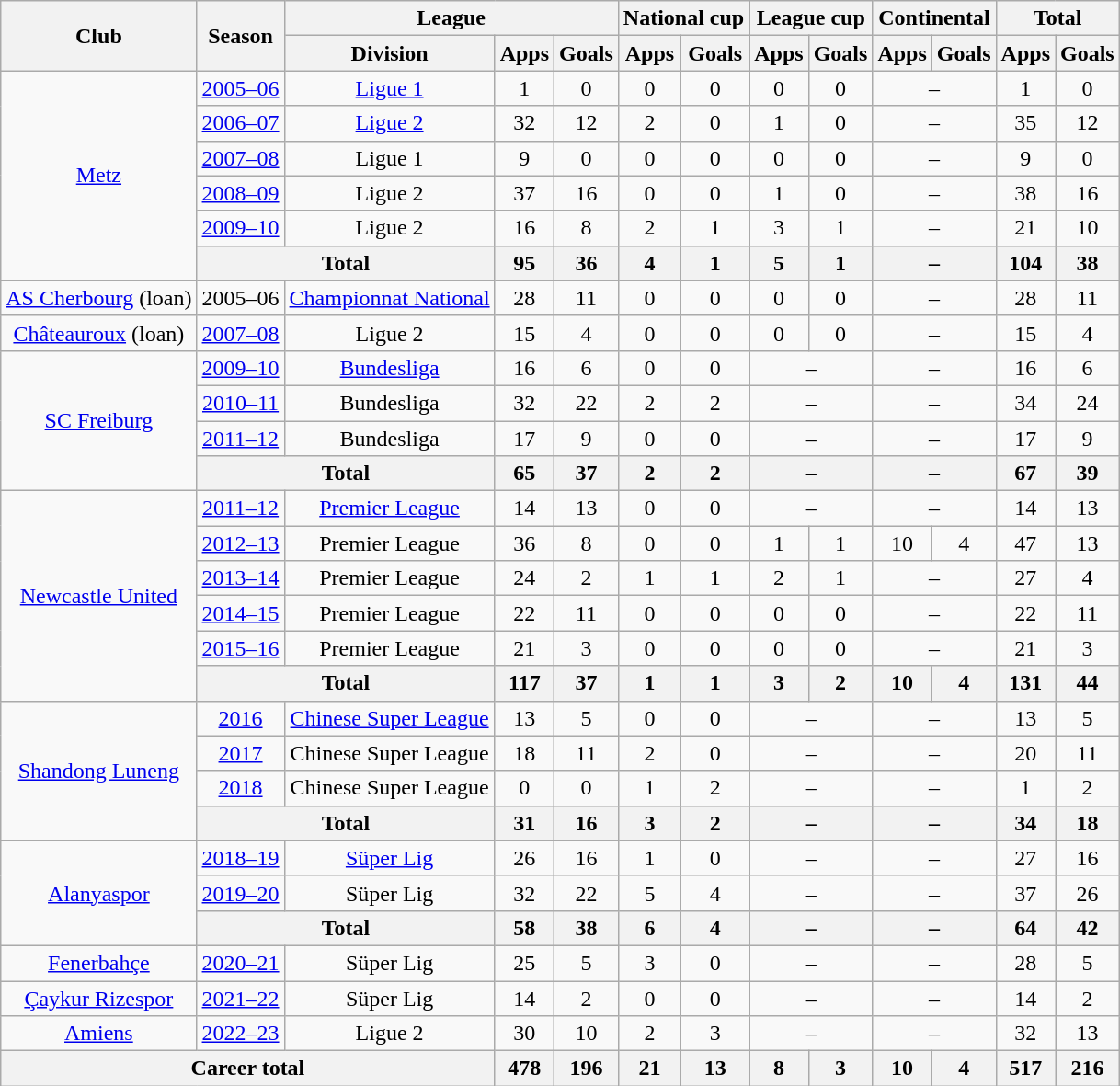<table class="wikitable" style="text-align:center">
<tr>
<th rowspan="2">Club</th>
<th rowspan="2">Season</th>
<th colspan="3">League</th>
<th colspan="2">National cup</th>
<th colspan="2">League cup</th>
<th colspan="2">Continental</th>
<th colspan="2">Total</th>
</tr>
<tr>
<th>Division</th>
<th>Apps</th>
<th>Goals</th>
<th>Apps</th>
<th>Goals</th>
<th>Apps</th>
<th>Goals</th>
<th>Apps</th>
<th>Goals</th>
<th>Apps</th>
<th>Goals</th>
</tr>
<tr>
<td rowspan="6"><a href='#'>Metz</a></td>
<td><a href='#'>2005–06</a></td>
<td><a href='#'>Ligue 1</a></td>
<td>1</td>
<td>0</td>
<td>0</td>
<td>0</td>
<td>0</td>
<td>0</td>
<td colspan="2">–</td>
<td>1</td>
<td>0</td>
</tr>
<tr>
<td><a href='#'>2006–07</a></td>
<td><a href='#'>Ligue 2</a></td>
<td>32</td>
<td>12</td>
<td>2</td>
<td>0</td>
<td>1</td>
<td>0</td>
<td colspan="2">–</td>
<td>35</td>
<td>12</td>
</tr>
<tr>
<td><a href='#'>2007–08</a></td>
<td>Ligue 1</td>
<td>9</td>
<td>0</td>
<td>0</td>
<td>0</td>
<td>0</td>
<td>0</td>
<td colspan="2">–</td>
<td>9</td>
<td>0</td>
</tr>
<tr>
<td><a href='#'>2008–09</a></td>
<td>Ligue 2</td>
<td>37</td>
<td>16</td>
<td>0</td>
<td>0</td>
<td>1</td>
<td>0</td>
<td colspan="2">–</td>
<td>38</td>
<td>16</td>
</tr>
<tr>
<td><a href='#'>2009–10</a></td>
<td>Ligue 2</td>
<td>16</td>
<td>8</td>
<td>2</td>
<td>1</td>
<td>3</td>
<td>1</td>
<td colspan="2">–</td>
<td>21</td>
<td>10</td>
</tr>
<tr>
<th colspan="2">Total</th>
<th>95</th>
<th>36</th>
<th>4</th>
<th>1</th>
<th>5</th>
<th>1</th>
<th colspan="2">–</th>
<th>104</th>
<th>38</th>
</tr>
<tr>
<td><a href='#'>AS Cherbourg</a> (loan)</td>
<td>2005–06</td>
<td><a href='#'>Championnat National</a></td>
<td>28</td>
<td>11</td>
<td>0</td>
<td>0</td>
<td>0</td>
<td>0</td>
<td colspan="2">–</td>
<td>28</td>
<td>11</td>
</tr>
<tr>
<td><a href='#'>Châteauroux</a> (loan)</td>
<td><a href='#'>2007–08</a></td>
<td>Ligue 2</td>
<td>15</td>
<td>4</td>
<td>0</td>
<td>0</td>
<td>0</td>
<td>0</td>
<td colspan="2">–</td>
<td>15</td>
<td>4</td>
</tr>
<tr>
<td rowspan="4"><a href='#'>SC Freiburg</a></td>
<td><a href='#'>2009–10</a></td>
<td><a href='#'>Bundesliga</a></td>
<td>16</td>
<td>6</td>
<td>0</td>
<td>0</td>
<td colspan="2">–</td>
<td colspan="2">–</td>
<td>16</td>
<td>6</td>
</tr>
<tr>
<td><a href='#'>2010–11</a></td>
<td>Bundesliga</td>
<td>32</td>
<td>22</td>
<td>2</td>
<td>2</td>
<td colspan="2">–</td>
<td colspan="2">–</td>
<td>34</td>
<td>24</td>
</tr>
<tr>
<td><a href='#'>2011–12</a></td>
<td>Bundesliga</td>
<td>17</td>
<td>9</td>
<td>0</td>
<td>0</td>
<td colspan="2">–</td>
<td colspan="2">–</td>
<td>17</td>
<td>9</td>
</tr>
<tr>
<th colspan="2">Total</th>
<th>65</th>
<th>37</th>
<th>2</th>
<th>2</th>
<th colspan=2>–</th>
<th colspan="2">–</th>
<th>67</th>
<th>39</th>
</tr>
<tr>
<td rowspan="6"><a href='#'>Newcastle United</a></td>
<td><a href='#'>2011–12</a></td>
<td><a href='#'>Premier League</a></td>
<td>14</td>
<td>13</td>
<td>0</td>
<td>0</td>
<td colspan="2">–</td>
<td colspan="2">–</td>
<td>14</td>
<td>13</td>
</tr>
<tr>
<td><a href='#'>2012–13</a></td>
<td>Premier League</td>
<td>36</td>
<td>8</td>
<td>0</td>
<td>0</td>
<td>1</td>
<td>1</td>
<td>10</td>
<td>4</td>
<td>47</td>
<td>13</td>
</tr>
<tr>
<td><a href='#'>2013–14</a></td>
<td>Premier League</td>
<td>24</td>
<td>2</td>
<td>1</td>
<td>1</td>
<td>2</td>
<td>1</td>
<td colspan="2">–</td>
<td>27</td>
<td>4</td>
</tr>
<tr>
<td><a href='#'>2014–15</a></td>
<td>Premier League</td>
<td>22</td>
<td>11</td>
<td>0</td>
<td>0</td>
<td>0</td>
<td>0</td>
<td colspan="2">–</td>
<td>22</td>
<td>11</td>
</tr>
<tr>
<td><a href='#'>2015–16</a></td>
<td>Premier League</td>
<td>21</td>
<td>3</td>
<td>0</td>
<td>0</td>
<td>0</td>
<td>0</td>
<td colspan="2">–</td>
<td>21</td>
<td>3</td>
</tr>
<tr>
<th colspan="2">Total</th>
<th>117</th>
<th>37</th>
<th>1</th>
<th>1</th>
<th>3</th>
<th>2</th>
<th>10</th>
<th>4</th>
<th>131</th>
<th>44</th>
</tr>
<tr>
<td rowspan="4"><a href='#'>Shandong Luneng</a></td>
<td><a href='#'>2016</a></td>
<td><a href='#'>Chinese Super League</a></td>
<td>13</td>
<td>5</td>
<td>0</td>
<td>0</td>
<td colspan="2">–</td>
<td colspan="2">–</td>
<td>13</td>
<td>5</td>
</tr>
<tr>
<td><a href='#'>2017</a></td>
<td>Chinese Super League</td>
<td>18</td>
<td>11</td>
<td>2</td>
<td>0</td>
<td colspan="2">–</td>
<td colspan="2">–</td>
<td>20</td>
<td>11</td>
</tr>
<tr>
<td><a href='#'>2018</a></td>
<td>Chinese Super League</td>
<td>0</td>
<td>0</td>
<td>1</td>
<td>2</td>
<td colspan="2">–</td>
<td colspan="2">–</td>
<td>1</td>
<td>2</td>
</tr>
<tr>
<th colspan="2">Total</th>
<th>31</th>
<th>16</th>
<th>3</th>
<th>2</th>
<th colspan="2">–</th>
<th colspan="2">–</th>
<th>34</th>
<th>18</th>
</tr>
<tr>
<td rowspan="3"><a href='#'>Alanyaspor</a></td>
<td><a href='#'>2018–19</a></td>
<td><a href='#'>Süper Lig</a></td>
<td>26</td>
<td>16</td>
<td>1</td>
<td>0</td>
<td colspan="2">–</td>
<td colspan="2">–</td>
<td>27</td>
<td>16</td>
</tr>
<tr>
<td><a href='#'>2019–20</a></td>
<td>Süper Lig</td>
<td>32</td>
<td>22</td>
<td>5</td>
<td>4</td>
<td colspan="2">–</td>
<td colspan="2">–</td>
<td>37</td>
<td>26</td>
</tr>
<tr>
<th colspan="2">Total</th>
<th>58</th>
<th>38</th>
<th>6</th>
<th>4</th>
<th colspan="2">–</th>
<th colspan="2">–</th>
<th>64</th>
<th>42</th>
</tr>
<tr>
<td><a href='#'>Fenerbahçe</a></td>
<td><a href='#'>2020–21</a></td>
<td>Süper Lig</td>
<td>25</td>
<td>5</td>
<td>3</td>
<td>0</td>
<td colspan="2">–</td>
<td colspan="2">–</td>
<td>28</td>
<td>5</td>
</tr>
<tr>
<td><a href='#'>Çaykur Rizespor</a></td>
<td><a href='#'>2021–22</a></td>
<td>Süper Lig</td>
<td>14</td>
<td>2</td>
<td>0</td>
<td>0</td>
<td colspan="2">–</td>
<td colspan="2">–</td>
<td>14</td>
<td>2</td>
</tr>
<tr>
<td><a href='#'>Amiens</a></td>
<td><a href='#'>2022–23</a></td>
<td>Ligue 2</td>
<td>30</td>
<td>10</td>
<td>2</td>
<td>3</td>
<td colspan="2">–</td>
<td colspan="2">–</td>
<td>32</td>
<td>13</td>
</tr>
<tr>
<th colspan="3">Career total</th>
<th>478</th>
<th>196</th>
<th>21</th>
<th>13</th>
<th>8</th>
<th>3</th>
<th>10</th>
<th>4</th>
<th>517</th>
<th>216</th>
</tr>
</table>
